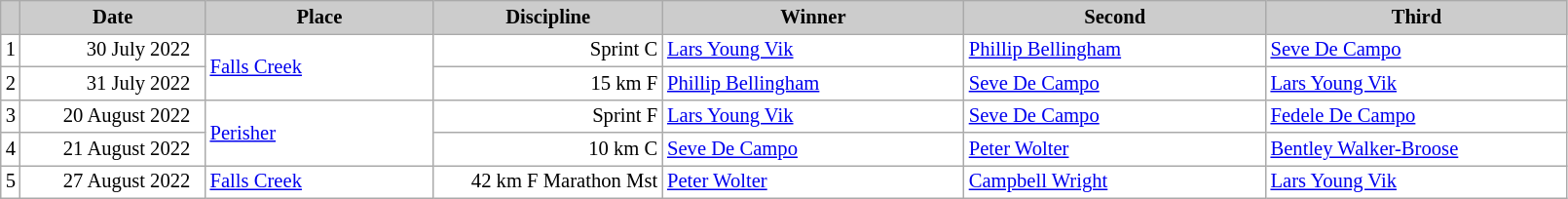<table class="wikitable plainrowheaders" style="background:#fff; font-size:86%; line-height:16px; border:grey solid 1px; border-collapse:collapse;">
<tr style="background:#ccc; text-align:center;">
<th scope="col" style="background:#ccc; width=30 px;"></th>
<th scope="col" style="background:#ccc; width:120px;">Date</th>
<th scope="col" style="background:#ccc; width:150px;">Place</th>
<th scope="col" style="background:#ccc; width:150px;">Discipline</th>
<th scope="col" style="background:#ccc; width:200px;">Winner</th>
<th scope="col" style="background:#ccc; width:200px;">Second</th>
<th scope="col" style="background:#ccc; width:200px;">Third</th>
</tr>
<tr>
<td align=center>1</td>
<td align=right>30 July 2022  </td>
<td rowspan=2> <a href='#'>Falls Creek</a></td>
<td align=right>Sprint C</td>
<td> <a href='#'>Lars Young Vik</a></td>
<td> <a href='#'>Phillip Bellingham</a></td>
<td> <a href='#'>Seve De Campo</a></td>
</tr>
<tr>
<td align=center>2</td>
<td align=right>31 July 2022  </td>
<td align=right>15 km F</td>
<td> <a href='#'>Phillip Bellingham</a></td>
<td> <a href='#'>Seve De Campo</a></td>
<td> <a href='#'>Lars Young Vik</a></td>
</tr>
<tr>
<td align=center>3</td>
<td align=right>20 August 2022  </td>
<td rowspan=2> <a href='#'>Perisher</a></td>
<td align=right>Sprint F</td>
<td> <a href='#'>Lars Young Vik</a></td>
<td> <a href='#'>Seve De Campo</a></td>
<td> <a href='#'>Fedele De Campo</a></td>
</tr>
<tr>
<td align=center>4</td>
<td align=right>21 August 2022  </td>
<td align=right>10 km C</td>
<td> <a href='#'>Seve De Campo</a></td>
<td> <a href='#'>Peter Wolter</a></td>
<td> <a href='#'>Bentley Walker-Broose</a></td>
</tr>
<tr>
<td align=center>5</td>
<td align=right>27 August 2022  </td>
<td> <a href='#'>Falls Creek</a></td>
<td align=right>42 km F Marathon Mst</td>
<td> <a href='#'>Peter Wolter</a></td>
<td> <a href='#'>Campbell Wright</a></td>
<td> <a href='#'>Lars Young Vik</a></td>
</tr>
</table>
